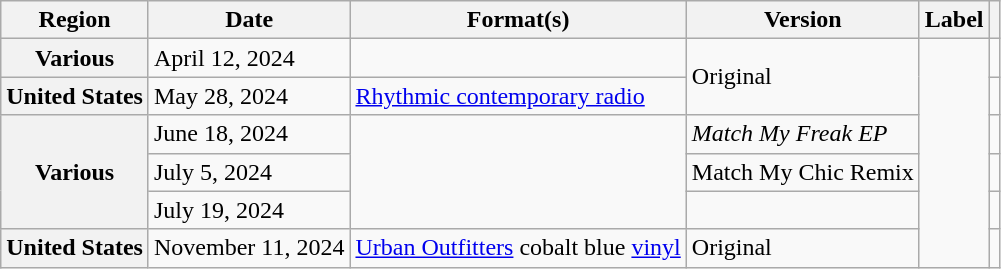<table class="wikitable plainrowheaders">
<tr>
<th scope="col">Region</th>
<th scope="col">Date</th>
<th scope="col">Format(s)</th>
<th scope="col">Version</th>
<th scope="col">Label</th>
<th scope="col"></th>
</tr>
<tr>
<th scope="row">Various</th>
<td>April 12, 2024</td>
<td></td>
<td rowspan="2">Original</td>
<td rowspan="6"></td>
<td style="text-align:center;"></td>
</tr>
<tr>
<th scope="row">United States</th>
<td>May 28, 2024</td>
<td><a href='#'>Rhythmic contemporary radio</a></td>
<td style="text-align:center;"></td>
</tr>
<tr>
<th rowspan="3" scope="row">Various</th>
<td>June 18, 2024</td>
<td rowspan="3"></td>
<td><em>Match My Freak EP</em></td>
<td style="text-align:center;"></td>
</tr>
<tr>
<td>July 5, 2024</td>
<td>Match My Chic Remix</td>
<td style="text-align:center;"></td>
</tr>
<tr>
<td>July 19, 2024</td>
<td></td>
<td style="text-align:center;"></td>
</tr>
<tr>
<th scope="row">United States</th>
<td>November 11, 2024</td>
<td><a href='#'>Urban Outfitters</a> cobalt blue <a href='#'>vinyl</a></td>
<td>Original</td>
<td style="text-align:center;"></td>
</tr>
</table>
